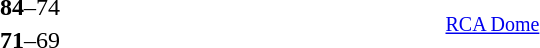<table style="text-align:center">
<tr>
<th width=200></th>
<th width=30></th>
<th width=70></th>
<th width=30></th>
<th width=200></th>
<th></th>
</tr>
<tr>
<td align=right><strong></strong></td>
<td></td>
<td><strong> 84</strong>–74</td>
<td></td>
<td align=left></td>
<td align=left rowspan=2><small><a href='#'>RCA Dome</a></small></td>
</tr>
<tr>
<td align=right><strong></strong></td>
<td></td>
<td><strong>71</strong>–69</td>
<td></td>
<td align=left></td>
</tr>
</table>
